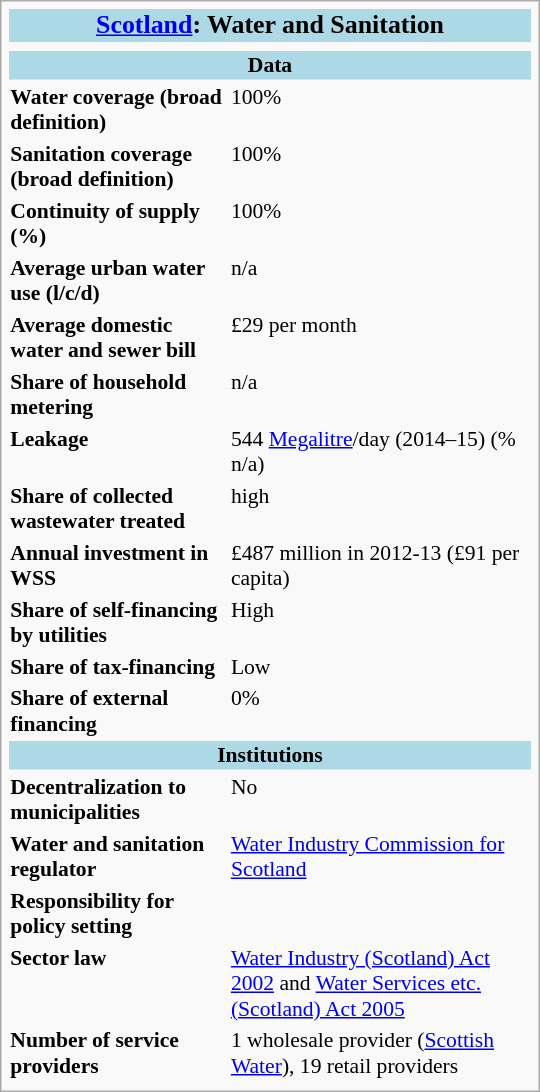<table style="width: 25em; font-size: 90%; text-align: left;" class="infobox">
<tr>
<th align="center" bgcolor="lightblue" colspan="2"><big><a href='#'>Scotland</a>: Water and Sanitation</big></th>
</tr>
<tr>
<td colspan="2" style="text-align:center"></td>
</tr>
<tr>
<th align="center" bgcolor="lightblue" colspan="3">Data</th>
</tr>
<tr>
<th align="left" valign="top">Water coverage (broad definition)</th>
<td valign="top">100%</td>
</tr>
<tr>
<th align="left" valign="top">Sanitation coverage (broad definition)</th>
<td valign="top">100%</td>
</tr>
<tr>
<th align="left" valign="top">Continuity of supply (%)</th>
<td valign="top">100%</td>
</tr>
<tr>
<th align="left" valign="top">Average urban water use (l/c/d)</th>
<td valign="top">n/a</td>
</tr>
<tr>
<th align="left" valign="top">Average domestic water and sewer bill</th>
<td valign="top">£29 per month </td>
</tr>
<tr>
<th align="left" valign="top">Share of household metering</th>
<td valign="top">n/a</td>
</tr>
<tr>
<th align="left" valign="top">Leakage</th>
<td valign="top">544 <a href='#'>Megalitre</a>/day (2014–15) (% n/a)</td>
</tr>
<tr>
<th align="left" valign="top">Share of collected wastewater treated</th>
<td valign="top">high</td>
</tr>
<tr>
<th align="left" valign="top">Annual investment in WSS</th>
<td valign="top">£487 million in 2012-13 (£91 per capita)</td>
</tr>
<tr>
<th align="left" valign="top">Share of self-financing by utilities</th>
<td valign="top">High</td>
</tr>
<tr>
<th align="left" valign="top">Share of tax-financing</th>
<td valign="top">Low</td>
</tr>
<tr>
<th align="left" valign="top">Share of external financing</th>
<td valign="top">0%</td>
</tr>
<tr>
<th align="center" bgcolor="lightblue" colspan="3">Institutions</th>
</tr>
<tr>
<th align="left" valign="top">Decentralization to municipalities</th>
<td valign="top">No</td>
</tr>
<tr>
<th align="left" valign="top">Water and sanitation regulator</th>
<td valign="top"><a href='#'>Water Industry Commission for Scotland</a></td>
</tr>
<tr>
<th align="left" valign="top">Responsibility for policy setting</th>
<td valign="top"></td>
</tr>
<tr>
<th align="left" valign="top">Sector law</th>
<td valign="top"><a href='#'>Water Industry (Scotland) Act 2002</a> and <a href='#'>Water Services etc. (Scotland) Act 2005</a></td>
</tr>
<tr>
<th align="left" valign="top">Number of service providers</th>
<td valign="top">1 wholesale provider (<a href='#'>Scottish Water</a>), 19 retail providers</td>
</tr>
<tr>
</tr>
</table>
